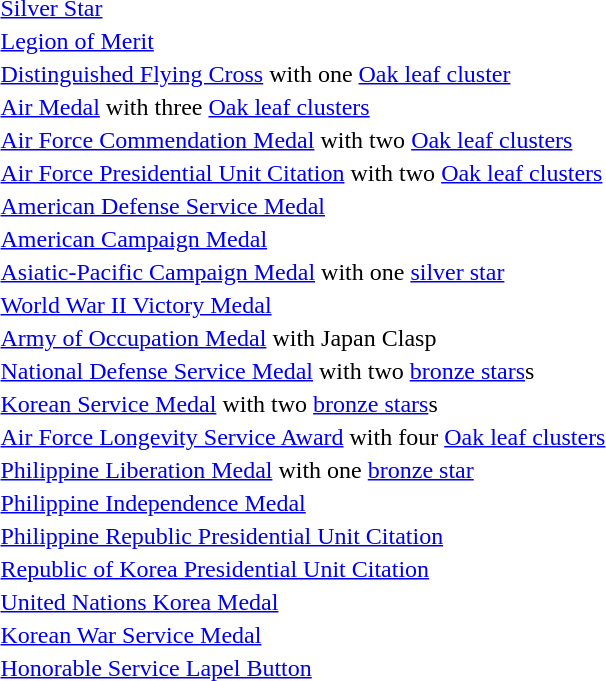<table>
<tr>
<td></td>
<td><a href='#'>Silver Star</a></td>
</tr>
<tr>
<td></td>
<td><a href='#'>Legion of Merit</a></td>
</tr>
<tr>
<td></td>
<td><a href='#'>Distinguished Flying Cross</a> with one <a href='#'>Oak leaf cluster</a></td>
</tr>
<tr>
<td></td>
<td><a href='#'>Air Medal</a> with three <a href='#'>Oak leaf clusters</a></td>
</tr>
<tr>
<td></td>
<td><a href='#'>Air Force Commendation Medal</a> with two <a href='#'>Oak leaf clusters</a></td>
</tr>
<tr>
<td></td>
<td><a href='#'>Air Force Presidential Unit Citation</a> with two <a href='#'>Oak leaf clusters</a></td>
</tr>
<tr>
<td></td>
<td><a href='#'>American Defense Service Medal</a></td>
</tr>
<tr>
<td></td>
<td><a href='#'>American Campaign Medal</a></td>
</tr>
<tr>
<td></td>
<td><a href='#'>Asiatic-Pacific Campaign Medal</a> with one <a href='#'>silver star</a></td>
</tr>
<tr>
<td></td>
<td><a href='#'>World War II Victory Medal</a></td>
</tr>
<tr>
<td></td>
<td><a href='#'>Army of Occupation Medal</a> with Japan Clasp</td>
</tr>
<tr>
<td></td>
<td><a href='#'>National Defense Service Medal</a> with two <a href='#'>bronze stars</a>s</td>
</tr>
<tr>
<td></td>
<td><a href='#'>Korean Service Medal</a> with two <a href='#'>bronze stars</a>s</td>
</tr>
<tr>
<td></td>
<td><a href='#'>Air Force Longevity Service Award</a> with four <a href='#'>Oak leaf clusters</a></td>
</tr>
<tr>
<td></td>
<td><a href='#'>Philippine Liberation Medal</a> with one <a href='#'>bronze star</a></td>
</tr>
<tr>
<td></td>
<td><a href='#'>Philippine Independence Medal</a></td>
</tr>
<tr>
<td></td>
<td><a href='#'>Philippine Republic Presidential Unit Citation</a></td>
</tr>
<tr>
<td></td>
<td><a href='#'>Republic of Korea Presidential Unit Citation</a></td>
</tr>
<tr>
<td></td>
<td><a href='#'>United Nations Korea Medal</a></td>
</tr>
<tr>
<td></td>
<td><a href='#'>Korean War Service Medal</a></td>
</tr>
<tr>
<td></td>
<td><a href='#'>Honorable Service Lapel Button</a></td>
</tr>
<tr>
</tr>
</table>
